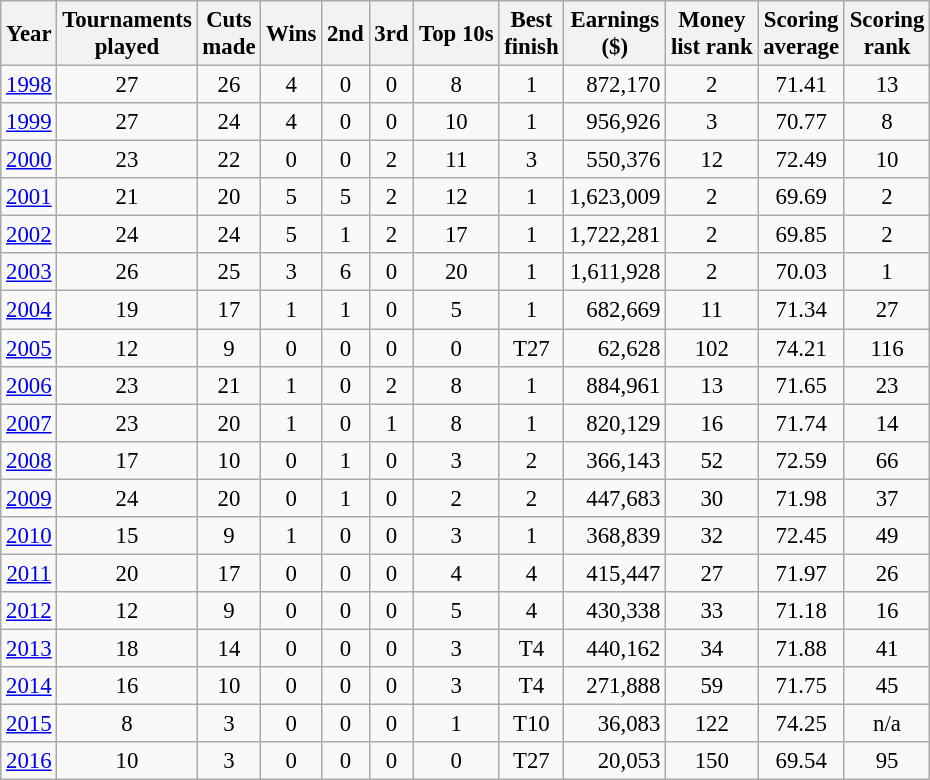<table class="wikitable" style="text-align:center; font-size: 95%;">
<tr>
<th>Year</th>
<th>Tournaments <br>played</th>
<th>Cuts <br>made</th>
<th>Wins</th>
<th>2nd</th>
<th>3rd</th>
<th>Top 10s</th>
<th>Best<br>finish</th>
<th>Earnings<br>($)</th>
<th>Money<br>list rank</th>
<th>Scoring <br>average</th>
<th>Scoring<br>rank</th>
</tr>
<tr>
<td><a href='#'>1998</a></td>
<td>27</td>
<td>26</td>
<td>4</td>
<td>0</td>
<td>0</td>
<td>8</td>
<td>1</td>
<td align="right">872,170</td>
<td>2</td>
<td>71.41</td>
<td>13</td>
</tr>
<tr>
<td><a href='#'>1999</a></td>
<td>27</td>
<td>24</td>
<td>4</td>
<td>0</td>
<td>0</td>
<td>10</td>
<td>1</td>
<td align="right">956,926</td>
<td>3</td>
<td>70.77</td>
<td>8</td>
</tr>
<tr>
<td><a href='#'>2000</a></td>
<td>23</td>
<td>22</td>
<td>0</td>
<td>0</td>
<td>2</td>
<td>11</td>
<td>3</td>
<td align="right">550,376</td>
<td>12</td>
<td>72.49</td>
<td>10</td>
</tr>
<tr>
<td><a href='#'>2001</a></td>
<td>21</td>
<td>20</td>
<td>5</td>
<td>5</td>
<td>2</td>
<td>12</td>
<td>1</td>
<td align="right">1,623,009</td>
<td>2</td>
<td>69.69</td>
<td>2</td>
</tr>
<tr>
<td><a href='#'>2002</a></td>
<td>24</td>
<td>24</td>
<td>5</td>
<td>1</td>
<td>2</td>
<td>17</td>
<td>1</td>
<td align="right">1,722,281</td>
<td>2</td>
<td>69.85</td>
<td>2</td>
</tr>
<tr>
<td><a href='#'>2003</a></td>
<td>26</td>
<td>25</td>
<td>3</td>
<td>6</td>
<td>0</td>
<td>20</td>
<td>1</td>
<td align="right">1,611,928</td>
<td>2</td>
<td>70.03</td>
<td>1</td>
</tr>
<tr>
<td><a href='#'>2004</a></td>
<td>19</td>
<td>17</td>
<td>1</td>
<td>1</td>
<td>0</td>
<td>5</td>
<td>1</td>
<td align="right">682,669</td>
<td>11</td>
<td>71.34</td>
<td>27</td>
</tr>
<tr>
<td><a href='#'>2005</a></td>
<td>12</td>
<td>9</td>
<td>0</td>
<td>0</td>
<td>0</td>
<td>0</td>
<td>T27</td>
<td align="right">62,628</td>
<td>102</td>
<td>74.21</td>
<td>116</td>
</tr>
<tr>
<td><a href='#'>2006</a></td>
<td>23</td>
<td>21</td>
<td>1</td>
<td>0</td>
<td>2</td>
<td>8</td>
<td>1</td>
<td align="right">884,961</td>
<td>13</td>
<td>71.65</td>
<td>23</td>
</tr>
<tr>
<td><a href='#'>2007</a></td>
<td>23</td>
<td>20</td>
<td>1</td>
<td>0</td>
<td>1</td>
<td>8</td>
<td>1</td>
<td align="right">820,129</td>
<td>16</td>
<td>71.74</td>
<td>14</td>
</tr>
<tr>
<td><a href='#'>2008</a></td>
<td>17</td>
<td>10</td>
<td>0</td>
<td>1</td>
<td>0</td>
<td>3</td>
<td>2</td>
<td align="right">366,143</td>
<td>52</td>
<td>72.59</td>
<td>66</td>
</tr>
<tr>
<td><a href='#'>2009</a></td>
<td>24</td>
<td>20</td>
<td>0</td>
<td>1</td>
<td>0</td>
<td>2</td>
<td>2</td>
<td align="right">447,683</td>
<td>30</td>
<td>71.98</td>
<td>37</td>
</tr>
<tr>
<td><a href='#'>2010</a></td>
<td>15</td>
<td>9</td>
<td>1</td>
<td>0</td>
<td>0</td>
<td>3</td>
<td>1</td>
<td align="right">368,839</td>
<td>32</td>
<td>72.45</td>
<td>49</td>
</tr>
<tr>
<td><a href='#'>2011</a></td>
<td>20</td>
<td>17</td>
<td>0</td>
<td>0</td>
<td>0</td>
<td>4</td>
<td>4</td>
<td align="right">415,447</td>
<td>27</td>
<td>71.97</td>
<td>26</td>
</tr>
<tr>
<td><a href='#'>2012</a></td>
<td>12</td>
<td>9</td>
<td>0</td>
<td>0</td>
<td>0</td>
<td>5</td>
<td>4</td>
<td align="right">430,338</td>
<td>33</td>
<td>71.18</td>
<td>16</td>
</tr>
<tr>
<td><a href='#'>2013</a></td>
<td>18</td>
<td>14</td>
<td>0</td>
<td>0</td>
<td>0</td>
<td>3</td>
<td>T4</td>
<td align="right">440,162</td>
<td>34</td>
<td>71.88</td>
<td>41</td>
</tr>
<tr>
<td><a href='#'>2014</a></td>
<td>16</td>
<td>10</td>
<td>0</td>
<td>0</td>
<td>0</td>
<td>3</td>
<td>T4</td>
<td align="right">271,888</td>
<td>59</td>
<td>71.75</td>
<td>45</td>
</tr>
<tr>
<td><a href='#'>2015</a></td>
<td>8</td>
<td>3</td>
<td>0</td>
<td>0</td>
<td>0</td>
<td>1</td>
<td>T10</td>
<td align="right">36,083</td>
<td>122</td>
<td>74.25</td>
<td>n/a</td>
</tr>
<tr>
<td><a href='#'>2016</a></td>
<td>10</td>
<td>3</td>
<td>0</td>
<td>0</td>
<td>0</td>
<td>0</td>
<td>T27</td>
<td align=right>20,053</td>
<td>150</td>
<td>69.54</td>
<td>95</td>
</tr>
</table>
